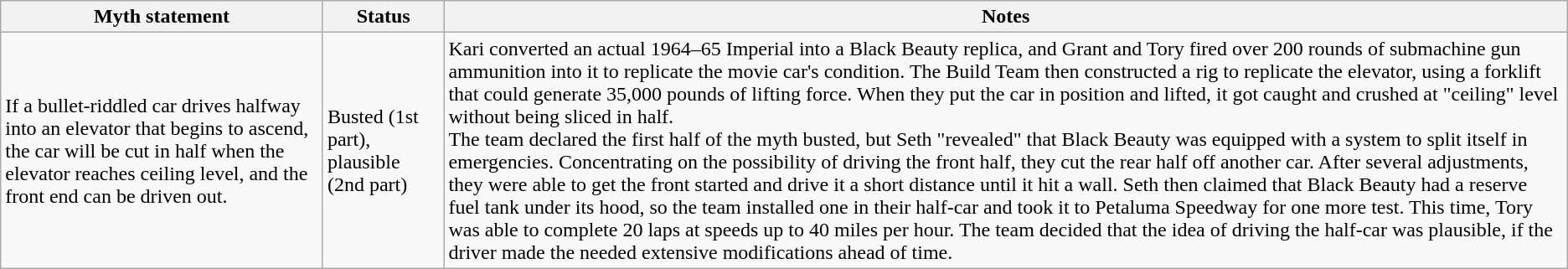<table class="wikitable plainrowheaders">
<tr>
<th>Myth statement</th>
<th>Status</th>
<th>Notes</th>
</tr>
<tr>
<td>If a bullet-riddled car drives halfway into an elevator that begins to ascend, the car will be cut in half when the elevator reaches ceiling level, and the front end can be driven out.</td>
<td><span>Busted</span> (1st part), <span>plausible</span> (2nd part)</td>
<td>Kari converted an actual 1964–65 Imperial into a Black Beauty replica, and Grant and Tory fired over 200 rounds of submachine gun ammunition into it to replicate the movie car's condition. The Build Team then constructed a rig to replicate the elevator, using a forklift that could generate 35,000 pounds of lifting force. When they put the car in position and lifted, it got caught and crushed at "ceiling" level without being sliced in half.<br>The team declared the first half of the myth busted, but Seth "revealed" that Black Beauty was equipped with a system to split itself in emergencies. Concentrating on the possibility of driving the front half, they cut the rear half off another car. After several adjustments, they were able to get the front started and drive it a short distance until it hit a wall. Seth then claimed that Black Beauty had a reserve fuel tank under its hood, so the team installed one in their half-car and took it to Petaluma Speedway for one more test. This time, Tory was able to complete 20 laps at speeds up to 40 miles  per hour. The team decided that the idea of driving the half-car was plausible, if the driver made the needed extensive modifications ahead of time.</td>
</tr>
</table>
